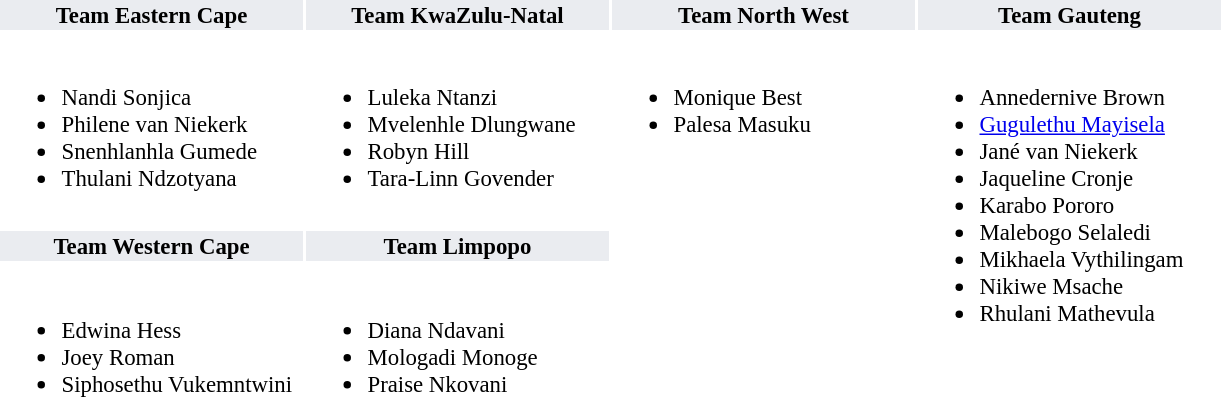<table style="font-size: 95%";>
<tr>
<th width=200px bgcolor=#eaecf0>Team Eastern Cape</th>
<th width=200px bgcolor=#eaecf0>Team KwaZulu-Natal</th>
<th width=200px bgcolor=#eaecf0>Team North West</th>
<th width=200px bgcolor=#eaecf0>Team Gauteng</th>
</tr>
<tr style="vertical-align: top;"|>
<td><br><ul><li>Nandi Sonjica</li><li>Philene van Niekerk</li><li>Snenhlanhla Gumede</li><li>Thulani Ndzotyana</li></ul></td>
<td><br><ul><li>Luleka Ntanzi</li><li>Mvelenhle Dlungwane</li><li>Robyn Hill</li><li>Tara-Linn Govender</li></ul></td>
<td><br><ul><li>Monique Best</li><li>Palesa Masuku</li></ul></td>
<td rowspan=5><br><ul><li>Annedernive Brown</li><li><a href='#'>Gugulethu Mayisela</a></li><li>Jané van Niekerk</li><li>Jaqueline Cronje</li><li>Karabo Pororo</li><li>Malebogo Selaledi</li><li>Mikhaela Vythilingam</li><li>Nikiwe Msache</li><li>Rhulani Mathevula</li></ul></td>
</tr>
<tr>
<td></td>
</tr>
<tr>
<td></td>
</tr>
<tr>
<th bgcolor=#eaecf0>Team Western Cape</th>
<th bgcolor=#eaecf0>Team Limpopo</th>
<th></th>
</tr>
<tr style="vertical-align: top;"|>
<td><br><ul><li>Edwina Hess</li><li>Joey Roman</li><li>Siphosethu Vukemntwini</li></ul></td>
<td><br><ul><li>Diana Ndavani</li><li>Mologadi Monoge</li><li>Praise Nkovani</li></ul></td>
</tr>
</table>
